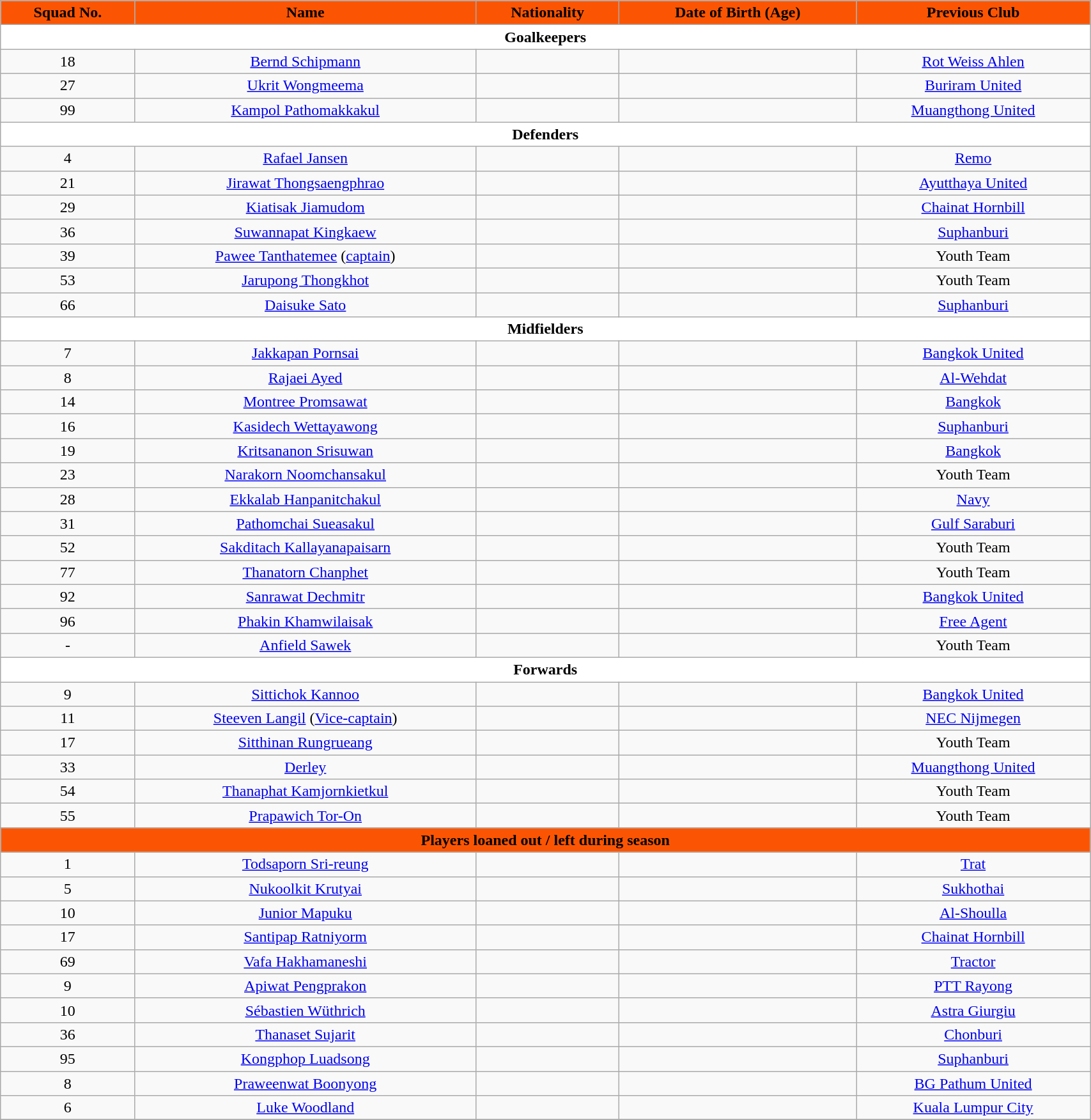<table class="wikitable" style="text-align:center; font-size:100%; width:90%;">
<tr>
<th style="background:#fb5503; color:black; text-align:center;">Squad No.</th>
<th style="background:#fb5503; color:black; text-align:center;">Name</th>
<th style="background:#fb5503; color:black; text-align:center;">Nationality</th>
<th style="background:#fb5503; color:black; text-align:center;">Date of Birth (Age)</th>
<th style="background:#fb5503; color:black; text-align:center;">Previous Club</th>
</tr>
<tr>
<th colspan="8" style="background:white; color:black; text-align:center">Goalkeepers</th>
</tr>
<tr>
<td>18</td>
<td><a href='#'>Bernd Schipmann</a></td>
<td></td>
<td></td>
<td> <a href='#'>Rot Weiss Ahlen</a></td>
</tr>
<tr>
<td>27</td>
<td><a href='#'>Ukrit Wongmeema</a></td>
<td></td>
<td></td>
<td> <a href='#'>Buriram United</a></td>
</tr>
<tr>
<td>99</td>
<td><a href='#'>Kampol Pathomakkakul</a></td>
<td></td>
<td></td>
<td> <a href='#'>Muangthong United</a></td>
</tr>
<tr>
<th colspan="8" style="background:white; color:black; text-align:center">Defenders</th>
</tr>
<tr>
<td>4</td>
<td><a href='#'>Rafael Jansen</a></td>
<td></td>
<td></td>
<td> <a href='#'>Remo</a></td>
</tr>
<tr>
<td>21</td>
<td><a href='#'>Jirawat Thongsaengphrao</a></td>
<td></td>
<td></td>
<td> <a href='#'>Ayutthaya United</a></td>
</tr>
<tr>
<td>29</td>
<td><a href='#'>Kiatisak Jiamudom</a></td>
<td></td>
<td></td>
<td> <a href='#'>Chainat Hornbill</a></td>
</tr>
<tr>
<td>36</td>
<td><a href='#'>Suwannapat Kingkaew</a></td>
<td></td>
<td></td>
<td> <a href='#'>Suphanburi</a></td>
</tr>
<tr>
<td>39</td>
<td><a href='#'>Pawee Tanthatemee</a> (<a href='#'>captain</a>)</td>
<td></td>
<td></td>
<td>Youth Team</td>
</tr>
<tr>
<td>53</td>
<td><a href='#'>Jarupong Thongkhot</a></td>
<td></td>
<td></td>
<td>Youth Team</td>
</tr>
<tr>
<td>66</td>
<td><a href='#'>Daisuke Sato</a></td>
<td></td>
<td></td>
<td> <a href='#'>Suphanburi</a></td>
</tr>
<tr>
<th colspan="8" style="background:white; color:black; text-align:center">Midfielders</th>
</tr>
<tr>
<td>7</td>
<td><a href='#'>Jakkapan Pornsai</a></td>
<td></td>
<td></td>
<td> <a href='#'>Bangkok United</a></td>
</tr>
<tr>
<td>8</td>
<td><a href='#'>Rajaei Ayed</a></td>
<td></td>
<td></td>
<td> <a href='#'>Al-Wehdat</a></td>
</tr>
<tr>
<td>14</td>
<td><a href='#'>Montree Promsawat</a></td>
<td></td>
<td></td>
<td> <a href='#'>Bangkok</a></td>
</tr>
<tr>
<td>16</td>
<td><a href='#'>Kasidech Wettayawong</a></td>
<td></td>
<td></td>
<td> <a href='#'>Suphanburi</a></td>
</tr>
<tr>
<td>19</td>
<td><a href='#'>Kritsananon Srisuwan</a></td>
<td></td>
<td></td>
<td> <a href='#'>Bangkok</a></td>
</tr>
<tr>
<td>23</td>
<td><a href='#'>Narakorn Noomchansakul</a></td>
<td></td>
<td></td>
<td>Youth Team</td>
</tr>
<tr>
<td>28</td>
<td><a href='#'>Ekkalab Hanpanitchakul</a></td>
<td></td>
<td></td>
<td> <a href='#'>Navy</a></td>
</tr>
<tr>
<td>31</td>
<td><a href='#'>Pathomchai Sueasakul</a></td>
<td></td>
<td></td>
<td> <a href='#'>Gulf Saraburi</a></td>
</tr>
<tr>
<td>52</td>
<td><a href='#'>Sakditach Kallayanapaisarn</a></td>
<td></td>
<td></td>
<td>Youth Team</td>
</tr>
<tr>
<td>77</td>
<td><a href='#'>Thanatorn Chanphet</a></td>
<td></td>
<td></td>
<td>Youth Team</td>
</tr>
<tr>
<td>92</td>
<td><a href='#'>Sanrawat Dechmitr</a></td>
<td></td>
<td></td>
<td> <a href='#'>Bangkok United</a></td>
</tr>
<tr>
<td>96</td>
<td><a href='#'>Phakin Khamwilaisak</a></td>
<td></td>
<td></td>
<td><a href='#'>Free Agent</a></td>
</tr>
<tr>
<td>-</td>
<td><a href='#'>Anfield Sawek</a></td>
<td></td>
<td></td>
<td>Youth Team</td>
</tr>
<tr>
<th colspan="8" style="background:white; color:black; text-align:center">Forwards</th>
</tr>
<tr>
<td>9</td>
<td><a href='#'>Sittichok Kannoo</a></td>
<td></td>
<td></td>
<td> <a href='#'>Bangkok United</a></td>
</tr>
<tr>
<td>11</td>
<td><a href='#'>Steeven Langil</a> (<a href='#'>Vice-captain</a>)</td>
<td></td>
<td></td>
<td> <a href='#'>NEC Nijmegen</a></td>
</tr>
<tr>
<td>17</td>
<td><a href='#'>Sitthinan Rungrueang</a></td>
<td></td>
<td></td>
<td>Youth Team</td>
</tr>
<tr>
<td>33</td>
<td><a href='#'>Derley</a></td>
<td></td>
<td></td>
<td> <a href='#'>Muangthong United</a></td>
</tr>
<tr>
<td>54</td>
<td><a href='#'>Thanaphat Kamjornkietkul</a></td>
<td></td>
<td></td>
<td>Youth Team</td>
</tr>
<tr>
<td>55</td>
<td><a href='#'>Prapawich Tor-On</a></td>
<td></td>
<td></td>
<td>Youth Team</td>
</tr>
<tr>
<th colspan="8" style="background:#fb5503; color:black; text-align:center">Players loaned out / left during season</th>
</tr>
<tr>
<td>1</td>
<td><a href='#'>Todsaporn Sri-reung</a></td>
<td></td>
<td></td>
<td> <a href='#'>Trat</a></td>
</tr>
<tr>
<td>5</td>
<td><a href='#'>Nukoolkit Krutyai</a></td>
<td></td>
<td></td>
<td> <a href='#'>Sukhothai</a></td>
</tr>
<tr>
<td>10</td>
<td><a href='#'>Junior Mapuku</a></td>
<td></td>
<td></td>
<td> <a href='#'>Al-Shoulla</a></td>
</tr>
<tr>
<td>17</td>
<td><a href='#'>Santipap Ratniyorm</a></td>
<td></td>
<td></td>
<td> <a href='#'>Chainat Hornbill</a></td>
</tr>
<tr>
<td>69</td>
<td><a href='#'>Vafa Hakhamaneshi</a></td>
<td></td>
<td></td>
<td> <a href='#'>Tractor</a></td>
</tr>
<tr>
<td>9</td>
<td><a href='#'>Apiwat Pengprakon</a></td>
<td></td>
<td></td>
<td> <a href='#'>PTT Rayong</a></td>
</tr>
<tr>
<td>10</td>
<td><a href='#'>Sébastien Wüthrich</a></td>
<td></td>
<td></td>
<td> <a href='#'>Astra Giurgiu</a></td>
</tr>
<tr>
<td>36</td>
<td><a href='#'>Thanaset Sujarit</a></td>
<td></td>
<td></td>
<td> <a href='#'>Chonburi</a></td>
</tr>
<tr>
<td>95</td>
<td><a href='#'>Kongphop Luadsong</a></td>
<td></td>
<td></td>
<td> <a href='#'>Suphanburi</a></td>
</tr>
<tr>
<td>8</td>
<td><a href='#'>Praweenwat Boonyong</a></td>
<td></td>
<td></td>
<td> <a href='#'>BG Pathum United</a></td>
</tr>
<tr>
<td>6</td>
<td><a href='#'>Luke Woodland</a></td>
<td></td>
<td></td>
<td> <a href='#'>Kuala Lumpur City</a></td>
</tr>
<tr>
</tr>
</table>
